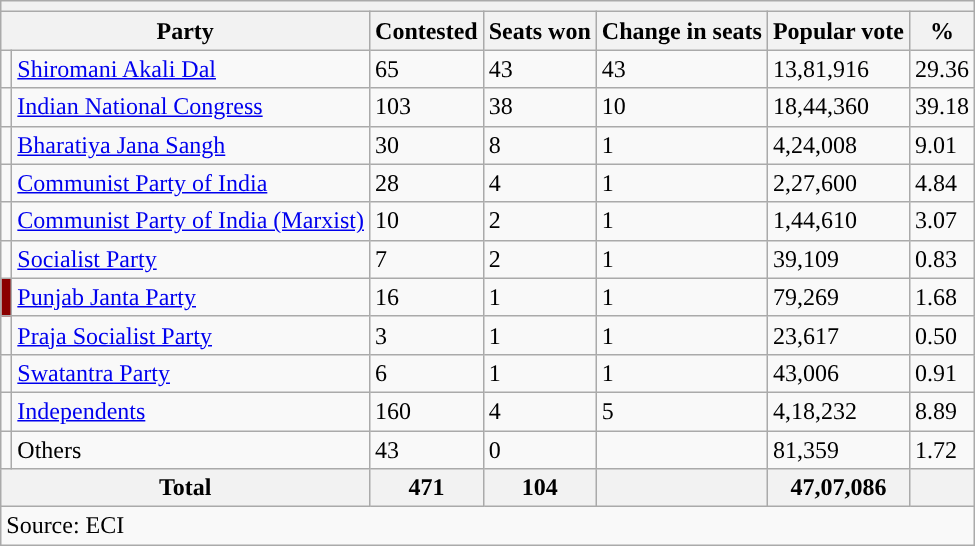<table class="wikitable sortable">
<tr>
<th colspan=10></th>
</tr>
<tr>
<th colspan=2>Party</th>
<th>Contested</th>
<th>Seats won</th>
<th>Change in seats</th>
<th>Popular vote</th>
<th>%</th>
</tr>
<tr>
<td></td>
<td align=left><a href='#'>Shiromani Akali Dal</a></td>
<td>65</td>
<td>43</td>
<td> 43</td>
<td>13,81,916</td>
<td>29.36</td>
</tr>
<tr>
<td></td>
<td align=left><a href='#'>Indian National Congress</a></td>
<td>103</td>
<td>38</td>
<td> 10</td>
<td>18,44,360</td>
<td>39.18</td>
</tr>
<tr>
<td></td>
<td align=left><a href='#'>Bharatiya Jana Sangh</a></td>
<td>30</td>
<td>8</td>
<td> 1</td>
<td>4,24,008</td>
<td>9.01</td>
</tr>
<tr>
<td></td>
<td align=left><a href='#'>Communist Party of India</a></td>
<td>28</td>
<td>4</td>
<td> 1</td>
<td>2,27,600</td>
<td>4.84</td>
</tr>
<tr>
<td></td>
<td align=left><a href='#'>Communist Party of India (Marxist)</a></td>
<td>10</td>
<td>2</td>
<td> 1</td>
<td>1,44,610</td>
<td>3.07</td>
</tr>
<tr>
<td></td>
<td align=left><a href='#'>Socialist Party</a></td>
<td>7</td>
<td>2</td>
<td> 1</td>
<td>39,109</td>
<td>0.83</td>
</tr>
<tr>
<td bgcolor="darkred"></td>
<td align=left><a href='#'>Punjab Janta Party</a></td>
<td>16</td>
<td>1</td>
<td> 1</td>
<td>79,269</td>
<td>1.68</td>
</tr>
<tr>
<td></td>
<td align=left><a href='#'>Praja Socialist Party</a></td>
<td>3</td>
<td>1</td>
<td> 1</td>
<td>23,617</td>
<td>0.50</td>
</tr>
<tr>
<td></td>
<td align=left><a href='#'>Swatantra Party</a></td>
<td>6</td>
<td>1</td>
<td> 1</td>
<td>43,006</td>
<td>0.91</td>
</tr>
<tr>
<td></td>
<td align=left><a href='#'>Independents</a></td>
<td>160</td>
<td>4</td>
<td> 5</td>
<td>4,18,232</td>
<td>8.89</td>
</tr>
<tr>
<td></td>
<td>Others</td>
<td>43</td>
<td>0</td>
<td></td>
<td>81,359</td>
<td>1.72</td>
</tr>
<tr>
<th colspan=2 align=left>Total</th>
<th>471</th>
<th>104</th>
<th></th>
<th>47,07,086</th>
<th></th>
</tr>
<tr>
<td colspan=7>Source: ECI</td>
</tr>
</table>
